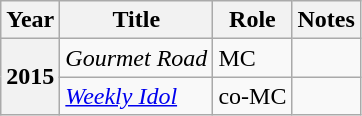<table class="wikitable plainrowheaders">
<tr>
<th scope="col">Year</th>
<th scope="col">Title</th>
<th scope="col">Role</th>
<th scope="col">Notes</th>
</tr>
<tr>
<th scope="row" rowspan="2">2015</th>
<td><em>Gourmet Road</em></td>
<td>MC</td>
<td></td>
</tr>
<tr>
<td><em><a href='#'>Weekly Idol</a></em></td>
<td>co-MC</td>
<td></td>
</tr>
</table>
